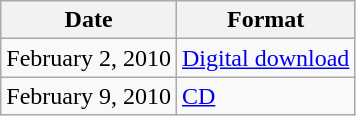<table class="wikitable plainrowheaders">
<tr>
<th scope="col">Date</th>
<th scope="col">Format</th>
</tr>
<tr>
<td>February 2, 2010</td>
<td><a href='#'>Digital download</a></td>
</tr>
<tr>
<td>February 9, 2010</td>
<td><a href='#'>CD</a></td>
</tr>
</table>
